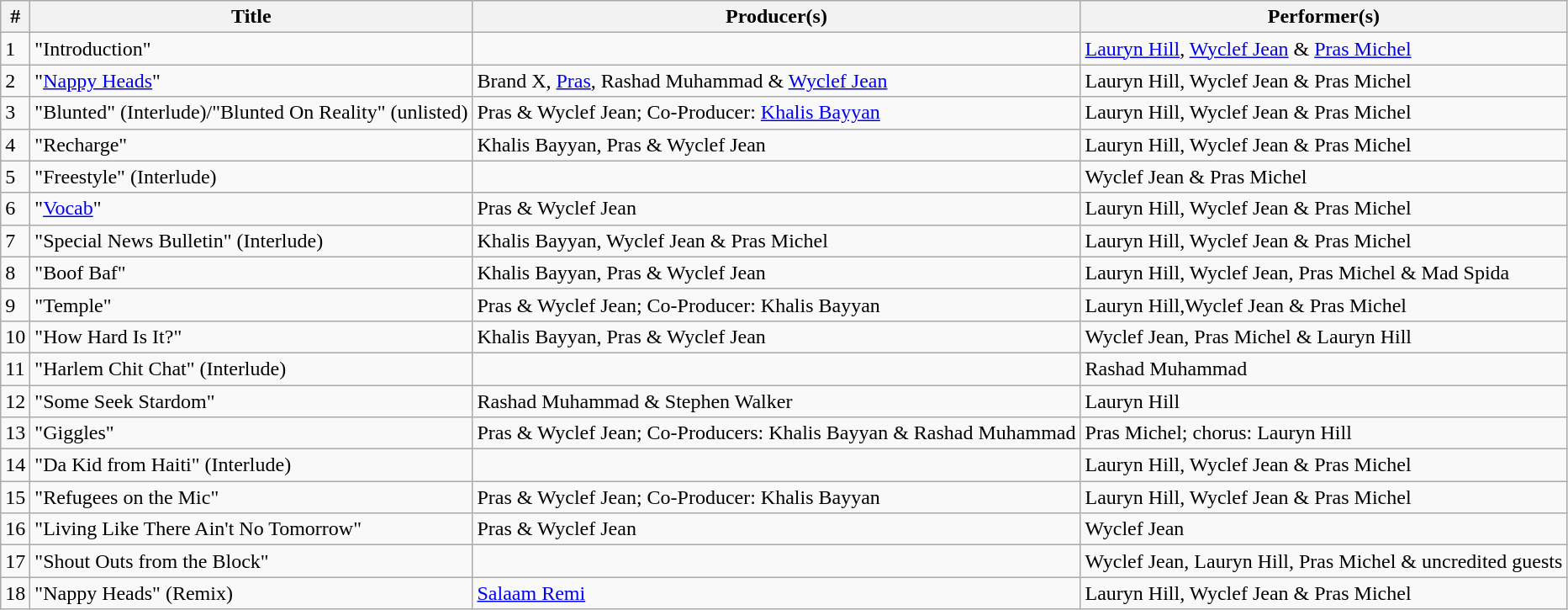<table class="wikitable">
<tr>
<th style="text-align:center;">#</th>
<th>Title</th>
<th>Producer(s)</th>
<th>Performer(s)</th>
</tr>
<tr>
<td>1</td>
<td>"Introduction"</td>
<td></td>
<td><a href='#'>Lauryn Hill</a>, <a href='#'>Wyclef Jean</a> & <a href='#'>Pras Michel</a></td>
</tr>
<tr>
<td>2</td>
<td>"<a href='#'>Nappy Heads</a>"</td>
<td>Brand X, <a href='#'>Pras</a>, Rashad Muhammad & <a href='#'>Wyclef Jean</a></td>
<td>Lauryn Hill, Wyclef Jean & Pras Michel</td>
</tr>
<tr #>
<td>3</td>
<td>"Blunted" (Interlude)/"Blunted On Reality" (unlisted)</td>
<td>Pras & Wyclef Jean; Co-Producer: <a href='#'>Khalis Bayyan</a></td>
<td>Lauryn Hill, Wyclef Jean & Pras Michel</td>
</tr>
<tr>
<td>4</td>
<td>"Recharge"</td>
<td>Khalis Bayyan, Pras & Wyclef Jean</td>
<td>Lauryn Hill, Wyclef Jean & Pras Michel</td>
</tr>
<tr>
<td>5</td>
<td>"Freestyle" (Interlude)</td>
<td></td>
<td>Wyclef Jean & Pras Michel</td>
</tr>
<tr>
<td>6</td>
<td>"<a href='#'>Vocab</a>"</td>
<td>Pras & Wyclef Jean</td>
<td>Lauryn Hill, Wyclef Jean & Pras Michel</td>
</tr>
<tr>
<td>7</td>
<td>"Special News Bulletin" (Interlude)</td>
<td>Khalis Bayyan, Wyclef Jean & Pras Michel</td>
<td>Lauryn Hill, Wyclef Jean & Pras Michel</td>
</tr>
<tr>
<td>8</td>
<td>"Boof Baf"</td>
<td>Khalis Bayyan, Pras & Wyclef Jean</td>
<td>Lauryn Hill, Wyclef Jean, Pras Michel & Mad Spida</td>
</tr>
<tr>
<td>9</td>
<td>"Temple"</td>
<td>Pras & Wyclef Jean; Co-Producer: Khalis Bayyan</td>
<td>Lauryn Hill,Wyclef Jean & Pras Michel</td>
</tr>
<tr>
<td>10</td>
<td>"How Hard Is It?"</td>
<td>Khalis Bayyan, Pras & Wyclef Jean</td>
<td>Wyclef Jean, Pras Michel & Lauryn Hill</td>
</tr>
<tr>
<td>11</td>
<td>"Harlem Chit Chat" (Interlude)</td>
<td></td>
<td>Rashad Muhammad</td>
</tr>
<tr>
<td>12</td>
<td>"Some Seek Stardom"</td>
<td>Rashad Muhammad & Stephen Walker</td>
<td>Lauryn Hill</td>
</tr>
<tr>
<td>13</td>
<td>"Giggles"</td>
<td>Pras & Wyclef Jean; Co-Producers: Khalis Bayyan & Rashad Muhammad</td>
<td>Pras Michel; chorus: Lauryn Hill</td>
</tr>
<tr>
<td>14</td>
<td>"Da Kid from Haiti" (Interlude)</td>
<td></td>
<td>Lauryn Hill, Wyclef Jean & Pras Michel</td>
</tr>
<tr>
<td>15</td>
<td>"Refugees on the Mic"</td>
<td>Pras & Wyclef Jean; Co-Producer: Khalis Bayyan</td>
<td>Lauryn Hill, Wyclef Jean & Pras Michel</td>
</tr>
<tr>
<td>16</td>
<td>"Living Like There Ain't No Tomorrow"</td>
<td>Pras & Wyclef Jean</td>
<td>Wyclef Jean</td>
</tr>
<tr>
<td>17</td>
<td>"Shout Outs from the Block"</td>
<td></td>
<td>Wyclef Jean, Lauryn Hill, Pras Michel & uncredited guests</td>
</tr>
<tr>
<td>18</td>
<td>"Nappy Heads" (Remix)</td>
<td><a href='#'>Salaam Remi</a></td>
<td>Lauryn Hill, Wyclef Jean & Pras Michel</td>
</tr>
</table>
